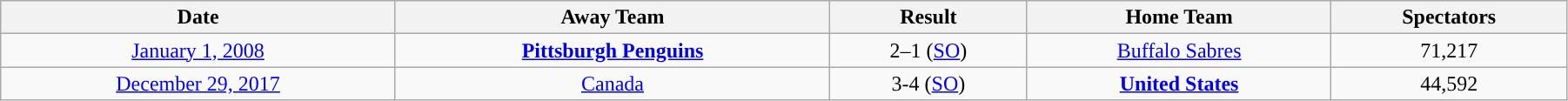<table class="wikitable"  style="text-align:left; width:95%; text-align:center;">
<tr>
<th style="text-align:center; ">Date</th>
<th style="text-align:center; ">Away Team</th>
<th style="text-align:center; ">Result</th>
<th style="text-align:center; ">Home Team</th>
<th style="text-align:center; ">Spectators</th>
</tr>
<tr>
<td><a href='#'>January 1, 2008</a></td>
<td><strong><a href='#'>Pittsburgh Penguins</a></strong></td>
<td>2–1 (<a href='#'>SO</a>)</td>
<td><a href='#'>Buffalo Sabres</a></td>
<td>71,217</td>
</tr>
<tr>
<td><a href='#'>December 29, 2017</a></td>
<td> <a href='#'>Canada</a></td>
<td>3-4 (<a href='#'>SO</a>)</td>
<td> <strong><a href='#'>United States</a></strong></td>
<td>44,592</td>
</tr>
</table>
